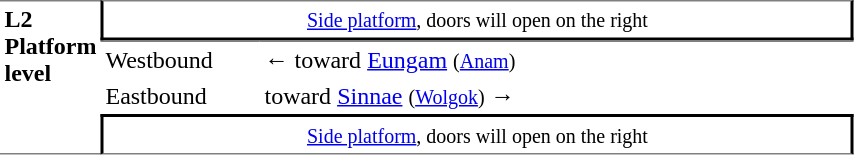<table table border=0 cellspacing=0 cellpadding=3>
<tr>
<td style="border-top:solid 1px gray;border-bottom:solid 1px gray;" width=50 rowspan=10 valign=top><strong>L2<br>Platform level</strong></td>
<td style="border-top:solid 1px gray;border-right:solid 2px black;border-left:solid 2px black;border-bottom:solid 2px black;text-align:center;" colspan=2><small><a href='#'>Side platform</a>, doors will open on the right</small></td>
</tr>
<tr>
<td style="border-bottom:solid 0px gray;border-top:solid 1px gray;" width=100>Westbound</td>
<td style="border-bottom:solid 0px gray;border-top:solid 1px gray;" width=390>←  toward <a href='#'>Eungam</a> <small>(<a href='#'>Anam</a>)</small></td>
</tr>
<tr>
<td>Eastbound</td>
<td>  toward <a href='#'>Sinnae</a> <small>(<a href='#'>Wolgok</a>)</small> →</td>
</tr>
<tr>
<td style="border-top:solid 2px black;border-right:solid 2px black;border-left:solid 2px black;border-bottom:solid 1px gray;text-align:center;" colspan=2><small><a href='#'>Side platform</a>, doors will open on the right </small></td>
</tr>
</table>
